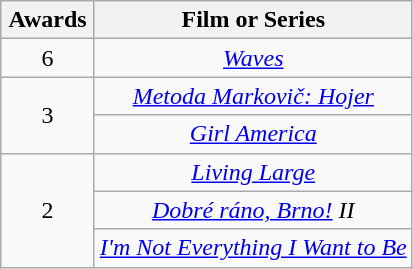<table class="wikitable plainrowheaders" style="text-align: center; float:left; margin-right:1em;">
<tr>
<th scope="col" style="width:55px;">Awards</th>
<th scope="col" style="text-align:center;">Film or Series</th>
</tr>
<tr>
<td>6</td>
<td><em><a href='#'>Waves</a></em></td>
</tr>
<tr>
<td rowspan="2">3</td>
<td><em><a href='#'>Metoda Markovič: Hojer</a></em></td>
</tr>
<tr>
<td><em><a href='#'>Girl America</a></em></td>
</tr>
<tr>
<td rowspan="3">2</td>
<td><em><a href='#'>Living Large</a></em></td>
</tr>
<tr>
<td><em><a href='#'>Dobré ráno, Brno!</a> II</em></td>
</tr>
<tr>
<td><em><a href='#'>I'm Not Everything I Want to Be</a></em></td>
</tr>
</table>
